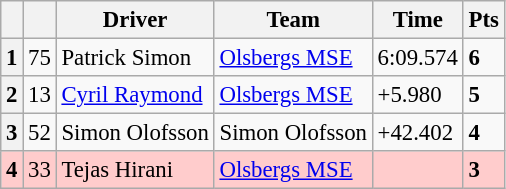<table class=wikitable style="font-size:95%">
<tr>
<th></th>
<th></th>
<th>Driver</th>
<th>Team</th>
<th>Time</th>
<th>Pts</th>
</tr>
<tr>
<th>1</th>
<td>75</td>
<td> Patrick Simon</td>
<td><a href='#'>Olsbergs MSE</a></td>
<td>6:09.574</td>
<td><strong>6</strong></td>
</tr>
<tr>
<th>2</th>
<td>13</td>
<td> <a href='#'>Cyril Raymond</a></td>
<td><a href='#'>Olsbergs MSE</a></td>
<td>+5.980</td>
<td><strong>5</strong></td>
</tr>
<tr>
<th>3</th>
<td>52</td>
<td> Simon Olofsson</td>
<td>Simon Olofsson</td>
<td>+42.402</td>
<td><strong>4</strong></td>
</tr>
<tr>
<th style="background:#ffcccc;">4</th>
<td style="background:#ffcccc;">33</td>
<td style="background:#ffcccc;"> Tejas Hirani</td>
<td style="background:#ffcccc;"><a href='#'>Olsbergs MSE</a></td>
<td style="background:#ffcccc;"></td>
<td style="background:#ffcccc;"><strong>3</strong></td>
</tr>
</table>
